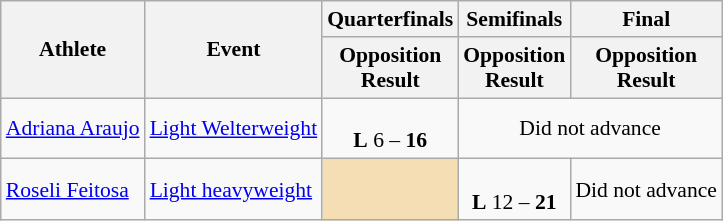<table class="wikitable" style="font-size:90%">
<tr>
<th rowspan=2>Athlete</th>
<th rowspan=2>Event</th>
<th>Quarterfinals</th>
<th>Semifinals</th>
<th>Final</th>
</tr>
<tr>
<th>Opposition<br>Result</th>
<th>Opposition<br>Result</th>
<th>Opposition<br>Result</th>
</tr>
<tr>
<td><a href='#'>Adriana Araujo</a></td>
<td><a href='#'>Light Welterweight</a></td>
<td align=center><br><strong>L</strong> 6 – <strong>16</strong></td>
<td align=center colspan="7">Did not advance</td>
</tr>
<tr>
<td><a href='#'>Roseli Feitosa</a></td>
<td><a href='#'>Light heavyweight</a></td>
<td bgcolor=wheat></td>
<td align=center><br><strong>L</strong> 12 – <strong>21</strong> </td>
<td align=center>Did not advance</td>
</tr>
</table>
